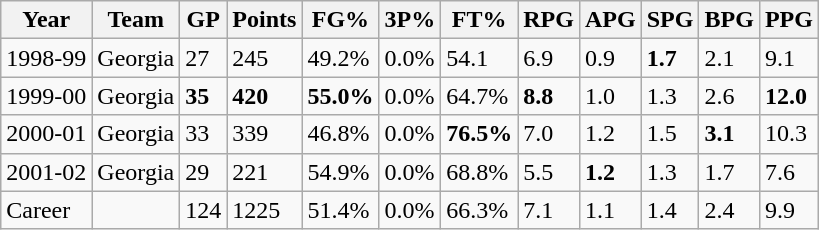<table class="wikitable">
<tr>
<th>Year</th>
<th>Team</th>
<th>GP</th>
<th>Points</th>
<th>FG%</th>
<th>3P%</th>
<th>FT%</th>
<th>RPG</th>
<th>APG</th>
<th>SPG</th>
<th>BPG</th>
<th>PPG</th>
</tr>
<tr>
<td>1998-99</td>
<td>Georgia</td>
<td>27</td>
<td>245</td>
<td>49.2%</td>
<td>0.0%</td>
<td>54.1</td>
<td>6.9</td>
<td>0.9</td>
<td><strong>1.7</strong></td>
<td>2.1</td>
<td>9.1</td>
</tr>
<tr>
<td>1999-00</td>
<td>Georgia</td>
<td><strong>35</strong></td>
<td><strong>420</strong></td>
<td><strong>55.0%</strong></td>
<td>0.0%</td>
<td>64.7%</td>
<td><strong>8.8</strong></td>
<td>1.0</td>
<td>1.3</td>
<td>2.6</td>
<td><strong>12.0</strong></td>
</tr>
<tr>
<td>2000-01</td>
<td>Georgia</td>
<td>33</td>
<td>339</td>
<td>46.8%</td>
<td>0.0%</td>
<td><strong>76.5%</strong></td>
<td>7.0</td>
<td>1.2</td>
<td>1.5</td>
<td><strong>3.1</strong></td>
<td>10.3</td>
</tr>
<tr>
<td>2001-02</td>
<td>Georgia</td>
<td>29</td>
<td>221</td>
<td>54.9%</td>
<td>0.0%</td>
<td>68.8%</td>
<td>5.5</td>
<td><strong>1.2</strong></td>
<td>1.3</td>
<td>1.7</td>
<td>7.6</td>
</tr>
<tr>
<td>Career</td>
<td></td>
<td>124</td>
<td>1225</td>
<td>51.4%</td>
<td>0.0%</td>
<td>66.3%</td>
<td>7.1</td>
<td>1.1</td>
<td>1.4</td>
<td>2.4</td>
<td>9.9</td>
</tr>
</table>
